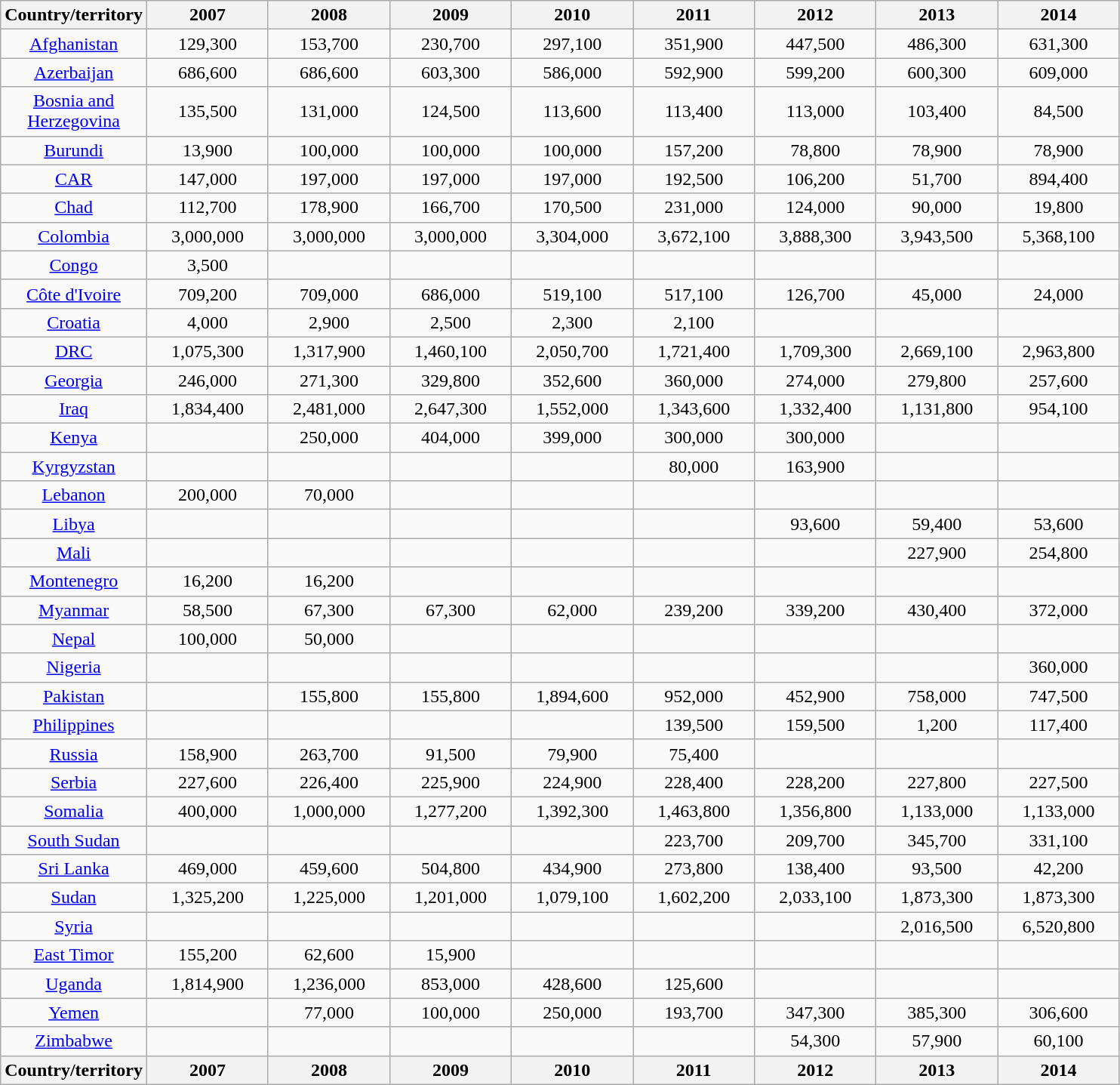<table class="wikitable sortable" style="text-align: center">
<tr>
<th scope="col" style="width: 100px;">Country/territory</th>
<th scope="col" style="width: 100px;">2007</th>
<th scope="col" style="width: 100px;">2008</th>
<th scope="col" style="width: 100px;">2009</th>
<th scope="col" style="width: 100px;">2010</th>
<th scope="col" style="width: 100px;">2011</th>
<th scope="col" style="width: 100px;">2012</th>
<th scope="col" style="width: 100px;">2013</th>
<th scope="col" style="width: 100px;">2014</th>
</tr>
<tr>
<td><a href='#'>Afghanistan</a></td>
<td>129,300</td>
<td>153,700</td>
<td>230,700</td>
<td>297,100</td>
<td>351,900</td>
<td>447,500</td>
<td>486,300</td>
<td>631,300</td>
</tr>
<tr>
<td><a href='#'>Azerbaijan</a></td>
<td>686,600</td>
<td>686,600</td>
<td>603,300</td>
<td>586,000</td>
<td>592,900</td>
<td>599,200</td>
<td>600,300</td>
<td>609,000</td>
</tr>
<tr>
<td><a href='#'>Bosnia and Herzegovina</a></td>
<td>135,500</td>
<td>131,000</td>
<td>124,500</td>
<td>113,600</td>
<td>113,400</td>
<td>113,000</td>
<td>103,400</td>
<td>84,500</td>
</tr>
<tr>
<td><a href='#'>Burundi</a></td>
<td>13,900</td>
<td>100,000</td>
<td>100,000</td>
<td>100,000</td>
<td>157,200</td>
<td>78,800</td>
<td>78,900</td>
<td>78,900</td>
</tr>
<tr>
<td><a href='#'>CAR</a></td>
<td>147,000</td>
<td>197,000</td>
<td>197,000</td>
<td>197,000</td>
<td>192,500</td>
<td>106,200</td>
<td>51,700</td>
<td>894,400</td>
</tr>
<tr>
<td><a href='#'>Chad</a></td>
<td>112,700</td>
<td>178,900</td>
<td>166,700</td>
<td>170,500</td>
<td>231,000</td>
<td>124,000</td>
<td>90,000</td>
<td>19,800</td>
</tr>
<tr>
<td><a href='#'>Colombia</a></td>
<td>3,000,000</td>
<td>3,000,000</td>
<td>3,000,000</td>
<td>3,304,000</td>
<td>3,672,100</td>
<td>3,888,300</td>
<td>3,943,500</td>
<td>5,368,100</td>
</tr>
<tr>
<td><a href='#'>Congo</a></td>
<td>3,500</td>
<td></td>
<td></td>
<td></td>
<td></td>
<td></td>
<td></td>
<td></td>
</tr>
<tr>
<td><a href='#'>Côte d'Ivoire</a></td>
<td>709,200</td>
<td>709,000</td>
<td>686,000</td>
<td>519,100</td>
<td>517,100</td>
<td>126,700</td>
<td>45,000</td>
<td>24,000</td>
</tr>
<tr>
<td><a href='#'>Croatia</a></td>
<td>4,000</td>
<td>2,900</td>
<td>2,500</td>
<td>2,300</td>
<td>2,100</td>
<td></td>
<td></td>
<td></td>
</tr>
<tr>
<td><a href='#'>DRC</a></td>
<td>1,075,300</td>
<td>1,317,900</td>
<td>1,460,100</td>
<td>2,050,700</td>
<td>1,721,400</td>
<td>1,709,300</td>
<td>2,669,100</td>
<td>2,963,800</td>
</tr>
<tr>
<td><a href='#'>Georgia</a></td>
<td>246,000</td>
<td>271,300</td>
<td>329,800</td>
<td>352,600</td>
<td>360,000</td>
<td>274,000</td>
<td>279,800</td>
<td>257,600</td>
</tr>
<tr>
<td><a href='#'>Iraq</a></td>
<td>1,834,400</td>
<td>2,481,000</td>
<td>2,647,300</td>
<td>1,552,000</td>
<td>1,343,600</td>
<td>1,332,400</td>
<td>1,131,800</td>
<td>954,100</td>
</tr>
<tr>
<td><a href='#'>Kenya</a></td>
<td></td>
<td>250,000</td>
<td>404,000</td>
<td>399,000</td>
<td>300,000</td>
<td>300,000</td>
<td></td>
<td></td>
</tr>
<tr>
<td><a href='#'>Kyrgyzstan</a></td>
<td></td>
<td></td>
<td></td>
<td></td>
<td>80,000</td>
<td>163,900</td>
<td></td>
<td></td>
</tr>
<tr>
<td><a href='#'>Lebanon</a></td>
<td>200,000</td>
<td>70,000</td>
<td></td>
<td></td>
<td></td>
<td></td>
<td></td>
<td></td>
</tr>
<tr>
<td><a href='#'>Libya</a></td>
<td></td>
<td></td>
<td></td>
<td></td>
<td></td>
<td>93,600</td>
<td>59,400</td>
<td>53,600</td>
</tr>
<tr>
<td><a href='#'>Mali</a></td>
<td></td>
<td></td>
<td></td>
<td></td>
<td></td>
<td></td>
<td>227,900</td>
<td>254,800</td>
</tr>
<tr>
<td><a href='#'>Montenegro</a></td>
<td>16,200</td>
<td>16,200</td>
<td></td>
<td></td>
<td></td>
<td></td>
<td></td>
<td></td>
</tr>
<tr>
<td><a href='#'>Myanmar</a></td>
<td>58,500</td>
<td>67,300</td>
<td>67,300</td>
<td>62,000</td>
<td>239,200</td>
<td>339,200</td>
<td>430,400</td>
<td>372,000</td>
</tr>
<tr>
<td><a href='#'>Nepal</a></td>
<td>100,000</td>
<td>50,000</td>
<td></td>
<td></td>
<td></td>
<td></td>
<td></td>
<td></td>
</tr>
<tr>
<td><a href='#'>Nigeria</a></td>
<td></td>
<td></td>
<td></td>
<td></td>
<td></td>
<td></td>
<td></td>
<td>360,000</td>
</tr>
<tr>
<td><a href='#'>Pakistan</a></td>
<td></td>
<td>155,800</td>
<td>155,800</td>
<td>1,894,600</td>
<td>952,000</td>
<td>452,900</td>
<td>758,000</td>
<td>747,500</td>
</tr>
<tr>
<td><a href='#'>Philippines</a></td>
<td></td>
<td></td>
<td></td>
<td></td>
<td>139,500</td>
<td>159,500</td>
<td>1,200</td>
<td>117,400</td>
</tr>
<tr>
<td><a href='#'>Russia</a></td>
<td>158,900</td>
<td>263,700</td>
<td>91,500</td>
<td>79,900</td>
<td>75,400</td>
<td></td>
<td></td>
<td></td>
</tr>
<tr>
<td><a href='#'>Serbia</a></td>
<td>227,600</td>
<td>226,400</td>
<td>225,900</td>
<td>224,900</td>
<td>228,400</td>
<td>228,200</td>
<td>227,800</td>
<td>227,500</td>
</tr>
<tr>
<td><a href='#'>Somalia</a></td>
<td>400,000</td>
<td>1,000,000</td>
<td>1,277,200</td>
<td>1,392,300</td>
<td>1,463,800</td>
<td>1,356,800</td>
<td>1,133,000</td>
<td>1,133,000</td>
</tr>
<tr>
<td><a href='#'>South Sudan</a></td>
<td></td>
<td></td>
<td></td>
<td></td>
<td>223,700</td>
<td>209,700</td>
<td>345,700</td>
<td>331,100</td>
</tr>
<tr>
<td><a href='#'>Sri Lanka</a></td>
<td>469,000</td>
<td>459,600</td>
<td>504,800</td>
<td>434,900</td>
<td>273,800</td>
<td>138,400</td>
<td>93,500</td>
<td>42,200</td>
</tr>
<tr>
<td><a href='#'>Sudan</a></td>
<td>1,325,200</td>
<td>1,225,000</td>
<td>1,201,000</td>
<td>1,079,100</td>
<td>1,602,200</td>
<td>2,033,100</td>
<td>1,873,300</td>
<td>1,873,300</td>
</tr>
<tr>
<td><a href='#'>Syria</a></td>
<td></td>
<td></td>
<td></td>
<td></td>
<td></td>
<td></td>
<td>2,016,500</td>
<td>6,520,800</td>
</tr>
<tr>
<td><a href='#'>East Timor</a></td>
<td>155,200</td>
<td>62,600</td>
<td>15,900</td>
<td></td>
<td></td>
<td></td>
<td></td>
<td></td>
</tr>
<tr>
<td><a href='#'>Uganda</a></td>
<td>1,814,900</td>
<td>1,236,000</td>
<td>853,000</td>
<td>428,600</td>
<td>125,600</td>
<td></td>
<td></td>
<td></td>
</tr>
<tr>
<td><a href='#'>Yemen</a></td>
<td></td>
<td>77,000</td>
<td>100,000</td>
<td>250,000</td>
<td>193,700</td>
<td>347,300</td>
<td>385,300</td>
<td>306,600</td>
</tr>
<tr>
<td><a href='#'>Zimbabwe</a></td>
<td></td>
<td></td>
<td></td>
<td></td>
<td></td>
<td>54,300</td>
<td>57,900</td>
<td>60,100</td>
</tr>
<tr>
<th scope="col" style="width: 100px;">Country/territory</th>
<th scope="col" style="width: 100px;">2007</th>
<th scope="col" style="width: 100px;">2008</th>
<th scope="col" style="width: 100px;">2009</th>
<th scope="col" style="width: 100px;">2010</th>
<th scope="col" style="width: 100px;">2011</th>
<th scope="col" style="width: 100px;">2012</th>
<th scope="col" style="width: 100px;">2013</th>
<th scope="col" style="width: 100px;">2014</th>
</tr>
</table>
